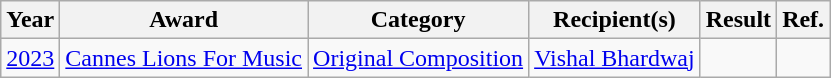<table class="wikitable sortable">
<tr>
<th>Year</th>
<th>Award</th>
<th>Category</th>
<th>Recipient(s)</th>
<th>Result</th>
<th>Ref.</th>
</tr>
<tr>
<td><a href='#'>2023</a></td>
<td><a href='#'>Cannes Lions For Music</a></td>
<td><a href='#'>Original Composition</a></td>
<td><a href='#'>Vishal Bhardwaj</a></td>
<td></td>
<td></td>
</tr>
</table>
